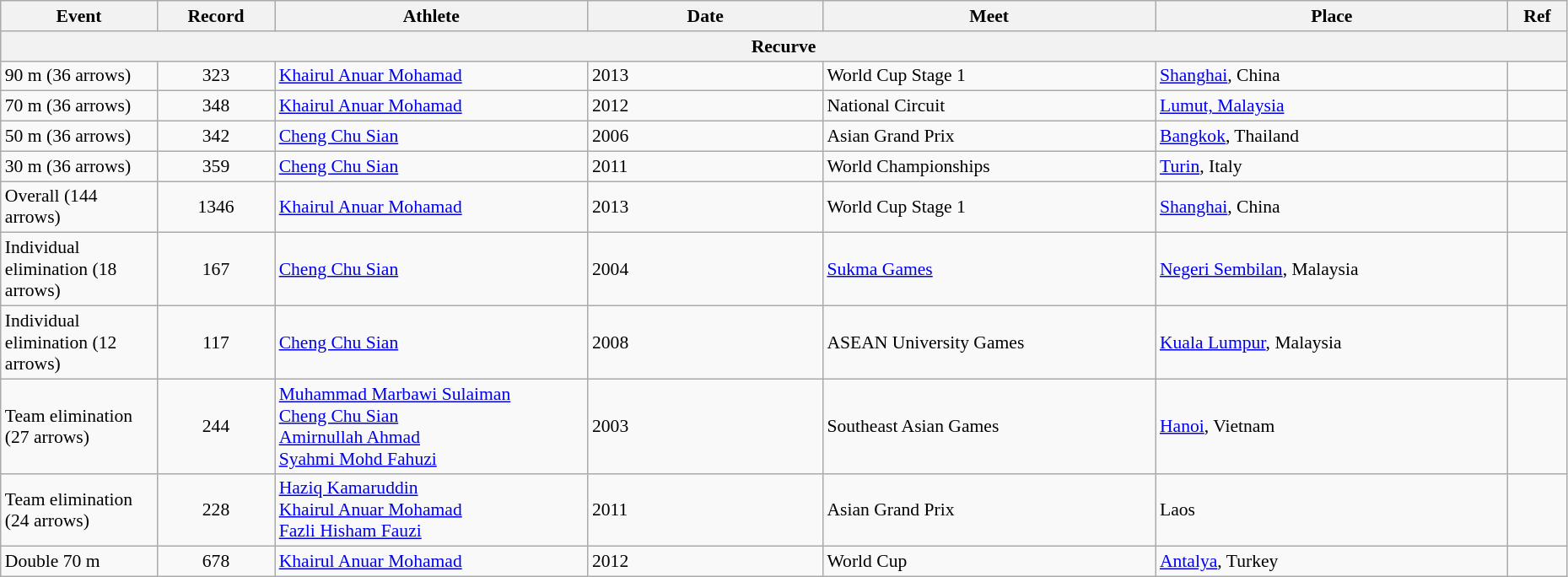<table class="wikitable" style="font-size:90%; width: 98%;">
<tr>
<th width=8%>Event</th>
<th width=6%>Record</th>
<th width=16%>Athlete</th>
<th width=12%>Date</th>
<th width=17%>Meet</th>
<th width=18%>Place</th>
<th width=3%>Ref</th>
</tr>
<tr bgcolor="#DDDDDD">
<th colspan="8">Recurve</th>
</tr>
<tr>
<td>90 m (36 arrows)</td>
<td align=center>323</td>
<td><a href='#'>Khairul Anuar Mohamad</a></td>
<td>2013</td>
<td>World Cup Stage 1</td>
<td> <a href='#'>Shanghai</a>, China</td>
<td></td>
</tr>
<tr>
<td>70 m (36 arrows)</td>
<td align=center>348</td>
<td><a href='#'>Khairul Anuar Mohamad</a></td>
<td>2012</td>
<td>National Circuit</td>
<td> <a href='#'>Lumut, Malaysia</a></td>
<td></td>
</tr>
<tr>
<td>50 m (36 arrows)</td>
<td align=center>342</td>
<td><a href='#'>Cheng Chu Sian</a></td>
<td>2006</td>
<td>Asian Grand Prix</td>
<td> <a href='#'>Bangkok</a>, Thailand</td>
<td></td>
</tr>
<tr>
<td>30 m (36 arrows)</td>
<td align=center>359</td>
<td><a href='#'>Cheng Chu Sian</a></td>
<td>2011</td>
<td>World Championships</td>
<td> <a href='#'>Turin</a>, Italy</td>
<td></td>
</tr>
<tr>
<td>Overall (144 arrows)</td>
<td align=center>1346</td>
<td><a href='#'>Khairul Anuar Mohamad</a></td>
<td>2013</td>
<td>World Cup Stage 1</td>
<td> <a href='#'>Shanghai</a>, China</td>
<td></td>
</tr>
<tr>
<td>Individual elimination (18 arrows)</td>
<td align=center>167</td>
<td><a href='#'>Cheng Chu Sian</a></td>
<td>2004</td>
<td><a href='#'>Sukma Games</a></td>
<td> <a href='#'>Negeri Sembilan</a>, Malaysia</td>
<td></td>
</tr>
<tr>
<td>Individual elimination (12 arrows)</td>
<td align=center>117</td>
<td><a href='#'>Cheng Chu Sian</a></td>
<td>2008</td>
<td>ASEAN University Games</td>
<td> <a href='#'>Kuala Lumpur</a>, Malaysia</td>
<td></td>
</tr>
<tr>
<td>Team elimination (27 arrows)</td>
<td align=center>244</td>
<td><a href='#'>Muhammad Marbawi Sulaiman</a><br><a href='#'>Cheng Chu Sian</a><br><a href='#'>Amirnullah Ahmad</a><br><a href='#'>Syahmi Mohd Fahuzi</a></td>
<td>2003</td>
<td>Southeast Asian Games</td>
<td> <a href='#'>Hanoi</a>, Vietnam</td>
<td></td>
</tr>
<tr>
<td>Team elimination (24 arrows)</td>
<td align=center>228</td>
<td><a href='#'>Haziq Kamaruddin</a><br><a href='#'>Khairul Anuar Mohamad</a><br><a href='#'>Fazli Hisham Fauzi</a></td>
<td>2011</td>
<td>Asian Grand Prix</td>
<td> Laos</td>
<td></td>
</tr>
<tr>
<td>Double 70 m</td>
<td align=center>678</td>
<td><a href='#'>Khairul Anuar Mohamad</a></td>
<td>2012</td>
<td>World Cup</td>
<td> <a href='#'>Antalya</a>, Turkey</td>
<td></td>
</tr>
</table>
